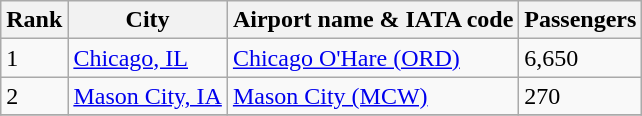<table class="wikitable">
<tr>
<th>Rank</th>
<th>City</th>
<th>Airport name & IATA code</th>
<th>Passengers</th>
</tr>
<tr>
<td>1</td>
<td><a href='#'>Chicago, IL</a></td>
<td><a href='#'>Chicago O'Hare (ORD)</a></td>
<td>6,650</td>
</tr>
<tr>
<td>2</td>
<td><a href='#'>Mason City, IA</a></td>
<td><a href='#'>Mason City (MCW)</a></td>
<td>270</td>
</tr>
<tr>
</tr>
</table>
